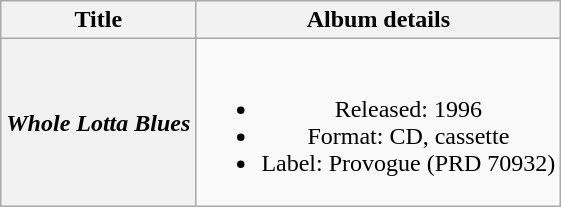<table class="wikitable plainrowheaders" style="text-align:center;" border="1">
<tr>
<th>Title</th>
<th>Album details</th>
</tr>
<tr>
<th scope="row"><em>Whole Lotta Blues</em></th>
<td><br><ul><li>Released: 1996 </li><li>Format: CD, cassette</li><li>Label: Provogue (PRD 70932)</li></ul></td>
</tr>
</table>
